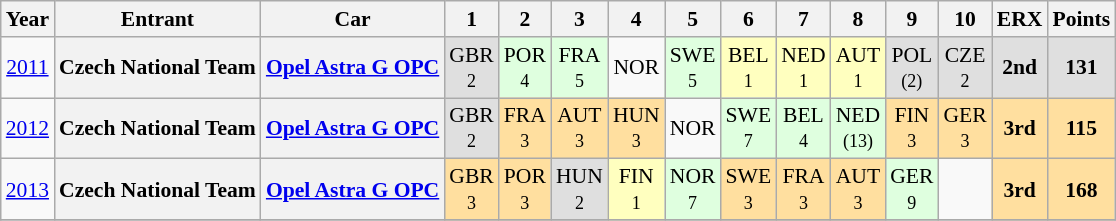<table class="wikitable" border="1" style="text-align:center; font-size:90%;">
<tr valign="top">
<th>Year</th>
<th>Entrant</th>
<th>Car</th>
<th>1</th>
<th>2</th>
<th>3</th>
<th>4</th>
<th>5</th>
<th>6</th>
<th>7</th>
<th>8</th>
<th>9</th>
<th>10</th>
<th>ERX</th>
<th>Points</th>
</tr>
<tr>
<td><a href='#'>2011</a></td>
<th>Czech National Team</th>
<th><a href='#'>Opel Astra G OPC</a></th>
<td style="background:#DFDFDF;">GBR<br><small>2</small></td>
<td style="background:#DFFFDF;">POR<br><small>4</small></td>
<td style="background:#DFFFDF;">FRA<br><small>5</small></td>
<td>NOR</td>
<td style="background:#DFFFDF;">SWE<br><small>5</small></td>
<td style="background:#FFFFBF;">BEL<br><small>1</small></td>
<td style="background:#FFFFBF;">NED<br><small>1</small></td>
<td style="background:#FFFFBF;">AUT<br><small>1</small></td>
<td style="background:#DFDFDF;">POL<br><small>(2)</small></td>
<td style="background:#DFDFDF;">CZE<br><small>2</small></td>
<th style="background:#DFDFDF;">2nd</th>
<th style="background:#DFDFDF;">131</th>
</tr>
<tr>
<td><a href='#'>2012</a></td>
<th>Czech National Team</th>
<th><a href='#'>Opel Astra G OPC</a></th>
<td style="background:#DFDFDF;">GBR<br><small>2</small></td>
<td style="background:#FFDF9F;">FRA<br><small>3</small></td>
<td style="background:#FFDF9F;">AUT<br><small>3</small></td>
<td style="background:#FFDF9F;">HUN<br><small>3</small></td>
<td>NOR</td>
<td style="background:#DFFFDF;">SWE<br><small>7</small></td>
<td style="background:#DFFFDF;">BEL<br><small>4</small></td>
<td style="background:#DFFFDF;">NED<br><small>(13)</small></td>
<td style="background:#FFDF9F;">FIN<br><small>3</small></td>
<td style="background:#FFDF9F;">GER<br><small>3</small></td>
<th style="background:#FFDF9F;">3rd</th>
<th style="background:#FFDF9F;">115</th>
</tr>
<tr>
<td><a href='#'>2013</a></td>
<th>Czech National Team</th>
<th><a href='#'>Opel Astra G OPC</a></th>
<td style="background:#FFDF9F;">GBR<br><small>3</small></td>
<td style="background:#FFDF9F;">POR<br><small>3</small></td>
<td style="background:#DFDFDF;">HUN<br><small>2</small></td>
<td style="background:#FFFFBF;">FIN<br><small>1</small></td>
<td style="background:#DFFFDF;">NOR<br><small>7</small></td>
<td style="background:#FFDF9F;">SWE<br><small>3</small></td>
<td style="background:#FFDF9F;">FRA<br><small>3</small></td>
<td style="background:#FFDF9F;">AUT<br><small>3</small></td>
<td style="background:#DFFFDF;">GER<br><small>9</small></td>
<td></td>
<th style="background:#FFDF9F;">3rd</th>
<th style="background:#FFDF9F;">168</th>
</tr>
<tr>
</tr>
</table>
